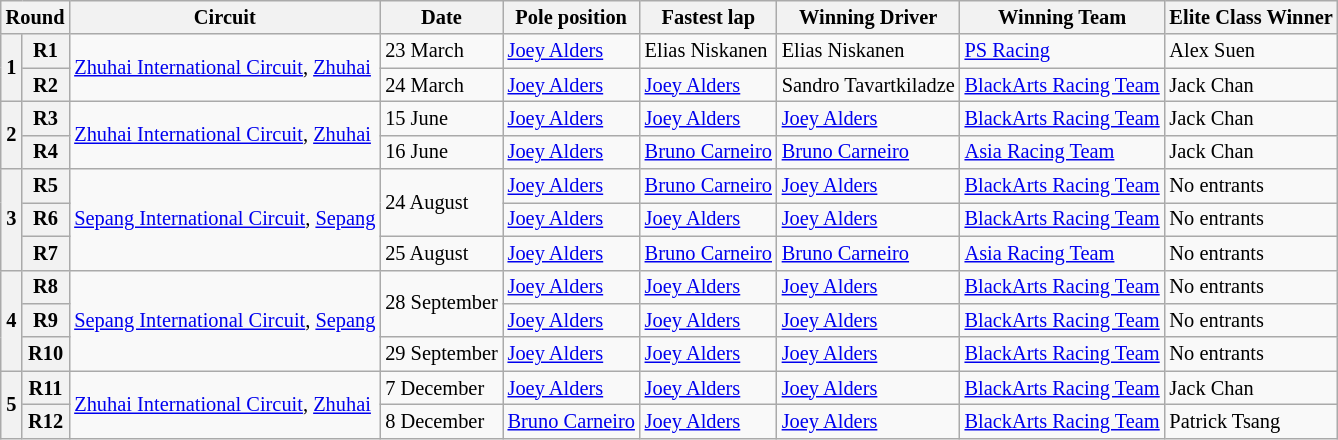<table class="wikitable" style="font-size: 85%">
<tr>
<th colspan=2>Round</th>
<th>Circuit</th>
<th>Date</th>
<th>Pole position</th>
<th>Fastest lap</th>
<th>Winning Driver</th>
<th>Winning Team</th>
<th>Elite Class Winner</th>
</tr>
<tr>
<th rowspan=2>1</th>
<th>R1</th>
<td rowspan=2> <a href='#'>Zhuhai International Circuit</a>, <a href='#'>Zhuhai</a></td>
<td>23 March</td>
<td> <a href='#'>Joey Alders</a></td>
<td> Elias Niskanen</td>
<td> Elias Niskanen</td>
<td> <a href='#'>PS Racing</a></td>
<td> Alex Suen</td>
</tr>
<tr>
<th>R2</th>
<td>24 March</td>
<td> <a href='#'>Joey Alders</a></td>
<td> <a href='#'>Joey Alders</a></td>
<td> Sandro Tavartkiladze</td>
<td> <a href='#'>BlackArts Racing Team</a></td>
<td> Jack Chan</td>
</tr>
<tr>
<th rowspan=2>2</th>
<th>R3</th>
<td rowspan=2> <a href='#'>Zhuhai International Circuit</a>, <a href='#'>Zhuhai</a></td>
<td>15 June</td>
<td> <a href='#'>Joey Alders</a></td>
<td> <a href='#'>Joey Alders</a></td>
<td> <a href='#'>Joey Alders</a></td>
<td> <a href='#'>BlackArts Racing Team</a></td>
<td> Jack Chan</td>
</tr>
<tr>
<th>R4</th>
<td>16 June</td>
<td> <a href='#'>Joey Alders</a></td>
<td> <a href='#'>Bruno Carneiro</a></td>
<td> <a href='#'>Bruno Carneiro</a></td>
<td> <a href='#'>Asia Racing Team</a></td>
<td> Jack Chan</td>
</tr>
<tr>
<th rowspan=3>3</th>
<th>R5</th>
<td rowspan=3> <a href='#'>Sepang International Circuit</a>, <a href='#'>Sepang</a></td>
<td rowspan=2>24 August</td>
<td> <a href='#'>Joey Alders</a></td>
<td> <a href='#'>Bruno Carneiro</a></td>
<td> <a href='#'>Joey Alders</a></td>
<td> <a href='#'>BlackArts Racing Team</a></td>
<td>No entrants</td>
</tr>
<tr>
<th>R6</th>
<td> <a href='#'>Joey Alders</a></td>
<td> <a href='#'>Joey Alders</a></td>
<td> <a href='#'>Joey Alders</a></td>
<td> <a href='#'>BlackArts Racing Team</a></td>
<td>No entrants</td>
</tr>
<tr>
<th>R7</th>
<td>25 August</td>
<td> <a href='#'>Joey Alders</a></td>
<td> <a href='#'>Bruno Carneiro</a></td>
<td> <a href='#'>Bruno Carneiro</a></td>
<td> <a href='#'>Asia Racing Team</a></td>
<td>No entrants</td>
</tr>
<tr>
<th rowspan=3>4</th>
<th>R8</th>
<td rowspan=3> <a href='#'>Sepang International Circuit</a>, <a href='#'>Sepang</a></td>
<td rowspan=2>28 September</td>
<td> <a href='#'>Joey Alders</a></td>
<td> <a href='#'>Joey Alders</a></td>
<td> <a href='#'>Joey Alders</a></td>
<td> <a href='#'>BlackArts Racing Team</a></td>
<td>No entrants</td>
</tr>
<tr>
<th>R9</th>
<td> <a href='#'>Joey Alders</a></td>
<td> <a href='#'>Joey Alders</a></td>
<td> <a href='#'>Joey Alders</a></td>
<td> <a href='#'>BlackArts Racing Team</a></td>
<td>No entrants</td>
</tr>
<tr>
<th>R10</th>
<td>29 September</td>
<td> <a href='#'>Joey Alders</a></td>
<td> <a href='#'>Joey Alders</a></td>
<td> <a href='#'>Joey Alders</a></td>
<td> <a href='#'>BlackArts Racing Team</a></td>
<td>No entrants</td>
</tr>
<tr>
<th rowspan=2>5</th>
<th>R11</th>
<td rowspan=2> <a href='#'>Zhuhai International Circuit</a>, <a href='#'>Zhuhai</a></td>
<td>7 December</td>
<td> <a href='#'>Joey Alders</a></td>
<td> <a href='#'>Joey Alders</a></td>
<td> <a href='#'>Joey Alders</a></td>
<td> <a href='#'>BlackArts Racing Team</a></td>
<td> Jack Chan</td>
</tr>
<tr>
<th>R12</th>
<td>8 December</td>
<td> <a href='#'>Bruno Carneiro</a></td>
<td> <a href='#'>Joey Alders</a></td>
<td> <a href='#'>Joey Alders</a></td>
<td> <a href='#'>BlackArts Racing Team</a></td>
<td> Patrick Tsang</td>
</tr>
</table>
